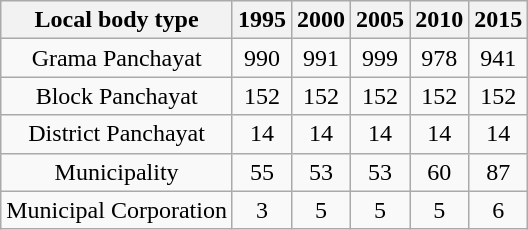<table class="wikitable"  \ style="text-align:center; font-size:100%">
<tr>
<th>Local body type</th>
<th>1995</th>
<th>2000</th>
<th>2005</th>
<th>2010</th>
<th>2015</th>
</tr>
<tr>
<td>Grama Panchayat</td>
<td>990</td>
<td>991</td>
<td>999</td>
<td>978</td>
<td>941</td>
</tr>
<tr>
<td>Block Panchayat</td>
<td>152</td>
<td>152</td>
<td>152</td>
<td>152</td>
<td>152</td>
</tr>
<tr>
<td>District Panchayat</td>
<td>14</td>
<td>14</td>
<td>14</td>
<td>14</td>
<td>14</td>
</tr>
<tr>
<td>Municipality</td>
<td>55</td>
<td>53</td>
<td>53</td>
<td>60</td>
<td>87</td>
</tr>
<tr>
<td>Municipal Corporation</td>
<td>3</td>
<td>5</td>
<td>5</td>
<td>5</td>
<td>6</td>
</tr>
</table>
